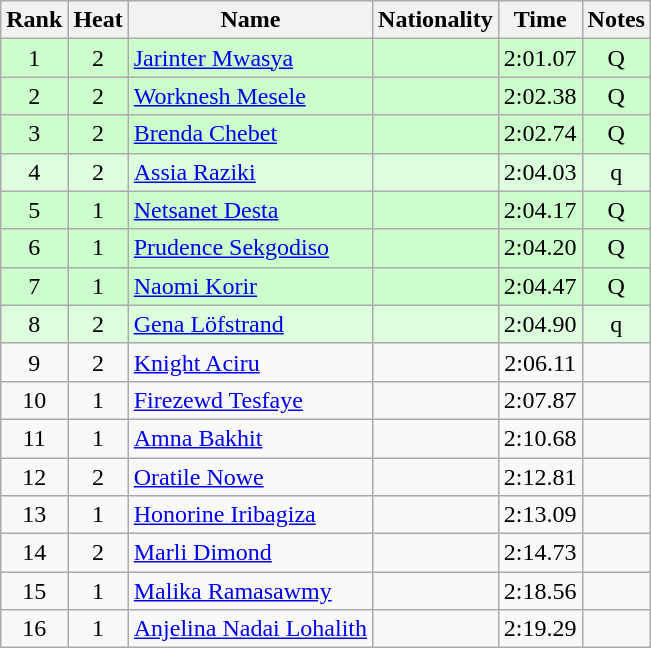<table class="wikitable sortable" style="text-align:center">
<tr>
<th>Rank</th>
<th>Heat</th>
<th>Name</th>
<th>Nationality</th>
<th>Time</th>
<th>Notes</th>
</tr>
<tr bgcolor=ccffcc>
<td>1</td>
<td>2</td>
<td align=left><a href='#'>Jarinter Mwasya</a></td>
<td align=left></td>
<td>2:01.07</td>
<td>Q</td>
</tr>
<tr bgcolor=ccffcc>
<td>2</td>
<td>2</td>
<td align=left><a href='#'>Worknesh Mesele</a></td>
<td align=left></td>
<td>2:02.38</td>
<td>Q</td>
</tr>
<tr bgcolor=ccffcc>
<td>3</td>
<td>2</td>
<td align=left><a href='#'>Brenda Chebet</a></td>
<td align=left></td>
<td>2:02.74</td>
<td>Q</td>
</tr>
<tr bgcolor=ddffdd>
<td>4</td>
<td>2</td>
<td align=left><a href='#'>Assia Raziki</a></td>
<td align=left></td>
<td>2:04.03</td>
<td>q</td>
</tr>
<tr bgcolor=ccffcc>
<td>5</td>
<td>1</td>
<td align=left><a href='#'>Netsanet Desta</a></td>
<td align=left></td>
<td>2:04.17</td>
<td>Q</td>
</tr>
<tr bgcolor=ccffcc>
<td>6</td>
<td>1</td>
<td align=left><a href='#'>Prudence Sekgodiso</a></td>
<td align=left></td>
<td>2:04.20</td>
<td>Q</td>
</tr>
<tr bgcolor=ccffcc>
<td>7</td>
<td>1</td>
<td align=left><a href='#'>Naomi Korir</a></td>
<td align=left></td>
<td>2:04.47</td>
<td>Q</td>
</tr>
<tr bgcolor=ddffdd>
<td>8</td>
<td>2</td>
<td align=left><a href='#'>Gena Löfstrand</a></td>
<td align=left></td>
<td>2:04.90</td>
<td>q</td>
</tr>
<tr>
<td>9</td>
<td>2</td>
<td align=left><a href='#'>Knight Aciru</a></td>
<td align=left></td>
<td>2:06.11</td>
<td></td>
</tr>
<tr>
<td>10</td>
<td>1</td>
<td align=left><a href='#'>Firezewd Tesfaye</a></td>
<td align=left></td>
<td>2:07.87</td>
<td></td>
</tr>
<tr>
<td>11</td>
<td>1</td>
<td align=left><a href='#'>Amna Bakhit</a></td>
<td align=left></td>
<td>2:10.68</td>
<td></td>
</tr>
<tr>
<td>12</td>
<td>2</td>
<td align=left><a href='#'>Oratile Nowe</a></td>
<td align=left></td>
<td>2:12.81</td>
<td></td>
</tr>
<tr>
<td>13</td>
<td>1</td>
<td align=left><a href='#'>Honorine Iribagiza</a></td>
<td align=left></td>
<td>2:13.09</td>
<td></td>
</tr>
<tr>
<td>14</td>
<td>2</td>
<td align=left><a href='#'>Marli Dimond</a></td>
<td align=left></td>
<td>2:14.73</td>
<td></td>
</tr>
<tr>
<td>15</td>
<td>1</td>
<td align=left><a href='#'>Malika Ramasawmy</a></td>
<td align=left></td>
<td>2:18.56</td>
<td></td>
</tr>
<tr>
<td>16</td>
<td>1</td>
<td align=left><a href='#'>Anjelina Nadai Lohalith</a></td>
<td align=left></td>
<td>2:19.29</td>
<td></td>
</tr>
</table>
